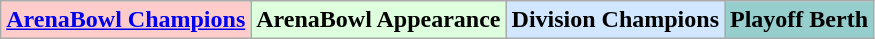<table class="wikitable">
<tr>
<td bgcolor="#FFCCCC"><strong><a href='#'>ArenaBowl Champions</a></strong></td>
<td bgcolor="#DDFFDD"><strong>ArenaBowl Appearance</strong></td>
<td bgcolor="#D0E7FF"><strong>Division Champions</strong></td>
<td bgcolor="#96CDCD"><strong>Playoff Berth</strong></td>
</tr>
</table>
